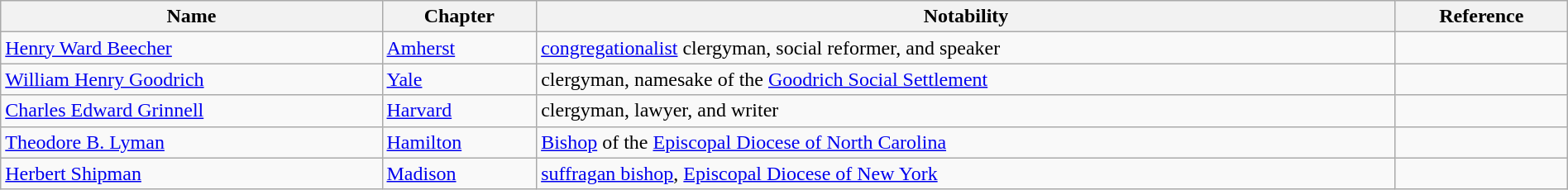<table class="sortable wikitable" style="width:100%;">
<tr>
<th>Name</th>
<th>Chapter</th>
<th>Notability</th>
<th>Reference</th>
</tr>
<tr>
<td><a href='#'>Henry Ward Beecher</a></td>
<td><a href='#'>Amherst</a></td>
<td><a href='#'>congregationalist</a> clergyman, social reformer, and speaker</td>
<td></td>
</tr>
<tr>
<td><a href='#'>William Henry Goodrich</a></td>
<td><a href='#'>Yale</a></td>
<td>clergyman, namesake of the <a href='#'>Goodrich Social Settlement</a></td>
<td></td>
</tr>
<tr>
<td><a href='#'>Charles Edward Grinnell</a></td>
<td><a href='#'>Harvard</a></td>
<td>clergyman, lawyer, and writer</td>
<td></td>
</tr>
<tr>
<td><a href='#'>Theodore B. Lyman</a></td>
<td><a href='#'>Hamilton</a></td>
<td><a href='#'>Bishop</a> of the <a href='#'>Episcopal Diocese of North Carolina</a></td>
<td></td>
</tr>
<tr>
<td><a href='#'>Herbert Shipman</a></td>
<td><a href='#'>Madison</a></td>
<td><a href='#'>suffragan bishop</a>, <a href='#'>Episcopal Diocese of New York</a></td>
<td></td>
</tr>
</table>
